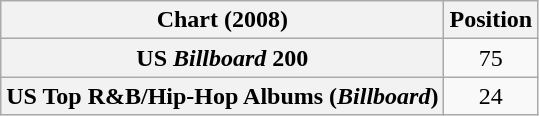<table class="wikitable sortable plainrowheaders" style="text-align:center">
<tr>
<th scope="col">Chart (2008)</th>
<th scope="col">Position</th>
</tr>
<tr>
<th scope="row">US <em>Billboard</em> 200</th>
<td>75</td>
</tr>
<tr>
<th scope="row">US Top R&B/Hip-Hop Albums (<em>Billboard</em>)</th>
<td>24</td>
</tr>
</table>
